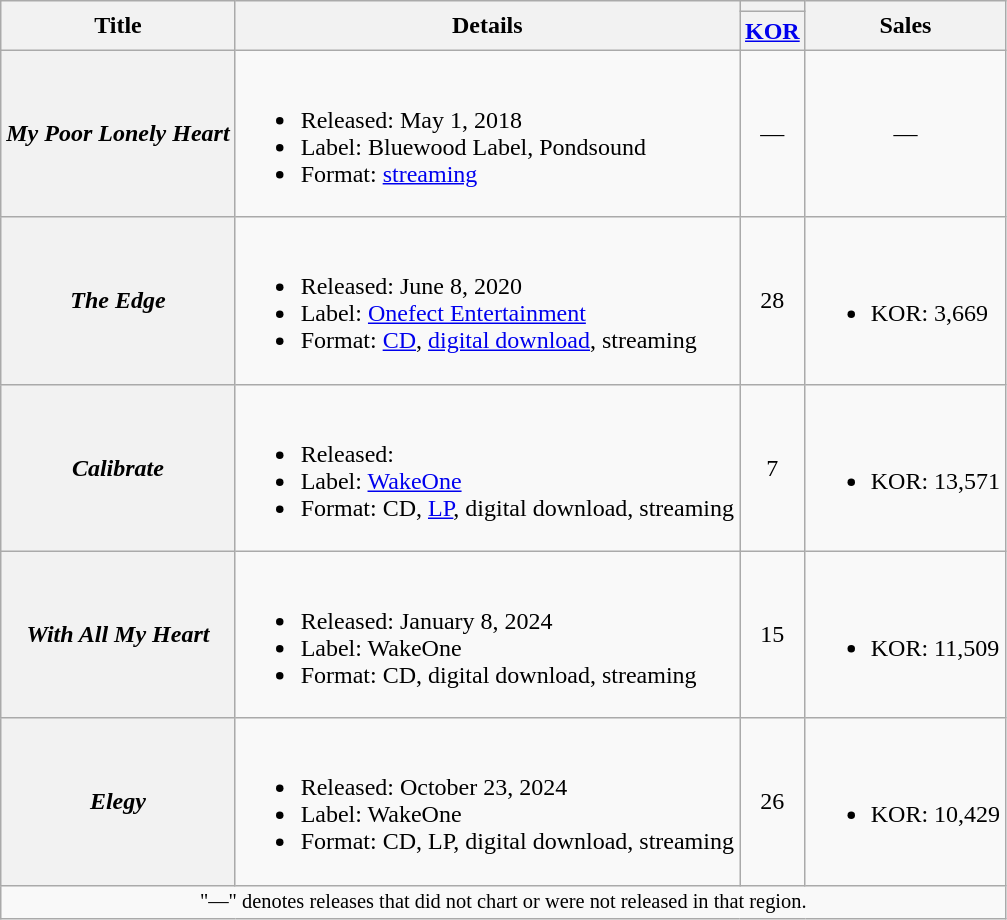<table class="wikitable plainrowheaders" text-align="center">
<tr>
<th scope="col" rowspan="2">Title</th>
<th scope="col" rowspan="2">Details</th>
<th scope="col"></th>
<th scope="col" rowspan="2">Sales</th>
</tr>
<tr>
<th scope="col"><a href='#'>KOR</a><br></th>
</tr>
<tr>
<th scope="row"><em>My Poor Lonely Heart</em></th>
<td><br><ul><li>Released: May 1, 2018</li><li>Label: Bluewood Label, Pondsound</li><li>Format: <a href='#'>streaming</a></li></ul></td>
<td style="text-align:center">—</td>
<td style="text-align:center">—</td>
</tr>
<tr>
<th scope="row"><em>The Edge</em></th>
<td><br><ul><li>Released: June 8, 2020</li><li>Label: <a href='#'>Onefect Entertainment</a></li><li>Format: <a href='#'>CD</a>, <a href='#'>digital download</a>, streaming</li></ul></td>
<td style="text-align:center">28</td>
<td><br><ul><li>KOR: 3,669</li></ul></td>
</tr>
<tr>
<th scope="row"><em>Calibrate</em></th>
<td><br><ul><li>Released: </li><li>Label: <a href='#'>WakeOne</a></li><li>Format: CD, <a href='#'>LP</a>, digital download, streaming</li></ul></td>
<td style="text-align:center">7</td>
<td><br><ul><li>KOR: 13,571</li></ul></td>
</tr>
<tr>
<th scope="row"><em>With All My Heart</em></th>
<td><br><ul><li>Released: January 8, 2024</li><li>Label: WakeOne</li><li>Format: CD, digital download, streaming</li></ul></td>
<td style="text-align:center">15</td>
<td><br><ul><li>KOR: 11,509</li></ul></td>
</tr>
<tr>
<th scope="row"><em>Elegy</em></th>
<td><br><ul><li>Released: October 23, 2024</li><li>Label: WakeOne</li><li>Format: CD, LP, digital download, streaming</li></ul></td>
<td style="text-align:center">26</td>
<td><br><ul><li>KOR: 10,429</li></ul></td>
</tr>
<tr>
<td colspan="4" style="font-size:85%; text-align:center">"—" denotes releases that did not chart or were not released in that region.</td>
</tr>
</table>
